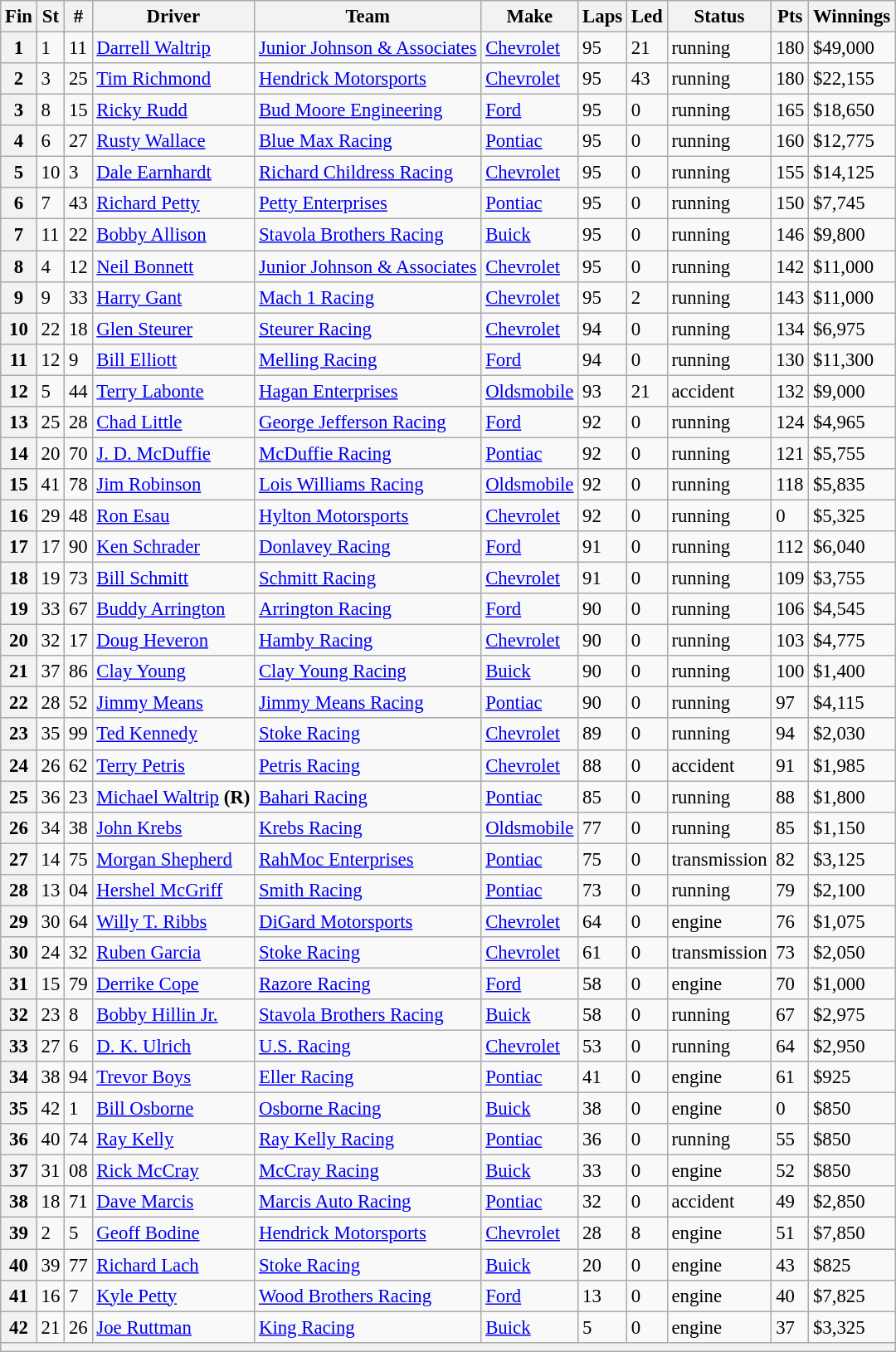<table class="wikitable" style="font-size:95%">
<tr>
<th>Fin</th>
<th>St</th>
<th>#</th>
<th>Driver</th>
<th>Team</th>
<th>Make</th>
<th>Laps</th>
<th>Led</th>
<th>Status</th>
<th>Pts</th>
<th>Winnings</th>
</tr>
<tr>
<th>1</th>
<td>1</td>
<td>11</td>
<td><a href='#'>Darrell Waltrip</a></td>
<td><a href='#'>Junior Johnson & Associates</a></td>
<td><a href='#'>Chevrolet</a></td>
<td>95</td>
<td>21</td>
<td>running</td>
<td>180</td>
<td>$49,000</td>
</tr>
<tr>
<th>2</th>
<td>3</td>
<td>25</td>
<td><a href='#'>Tim Richmond</a></td>
<td><a href='#'>Hendrick Motorsports</a></td>
<td><a href='#'>Chevrolet</a></td>
<td>95</td>
<td>43</td>
<td>running</td>
<td>180</td>
<td>$22,155</td>
</tr>
<tr>
<th>3</th>
<td>8</td>
<td>15</td>
<td><a href='#'>Ricky Rudd</a></td>
<td><a href='#'>Bud Moore Engineering</a></td>
<td><a href='#'>Ford</a></td>
<td>95</td>
<td>0</td>
<td>running</td>
<td>165</td>
<td>$18,650</td>
</tr>
<tr>
<th>4</th>
<td>6</td>
<td>27</td>
<td><a href='#'>Rusty Wallace</a></td>
<td><a href='#'>Blue Max Racing</a></td>
<td><a href='#'>Pontiac</a></td>
<td>95</td>
<td>0</td>
<td>running</td>
<td>160</td>
<td>$12,775</td>
</tr>
<tr>
<th>5</th>
<td>10</td>
<td>3</td>
<td><a href='#'>Dale Earnhardt</a></td>
<td><a href='#'>Richard Childress Racing</a></td>
<td><a href='#'>Chevrolet</a></td>
<td>95</td>
<td>0</td>
<td>running</td>
<td>155</td>
<td>$14,125</td>
</tr>
<tr>
<th>6</th>
<td>7</td>
<td>43</td>
<td><a href='#'>Richard Petty</a></td>
<td><a href='#'>Petty Enterprises</a></td>
<td><a href='#'>Pontiac</a></td>
<td>95</td>
<td>0</td>
<td>running</td>
<td>150</td>
<td>$7,745</td>
</tr>
<tr>
<th>7</th>
<td>11</td>
<td>22</td>
<td><a href='#'>Bobby Allison</a></td>
<td><a href='#'>Stavola Brothers Racing</a></td>
<td><a href='#'>Buick</a></td>
<td>95</td>
<td>0</td>
<td>running</td>
<td>146</td>
<td>$9,800</td>
</tr>
<tr>
<th>8</th>
<td>4</td>
<td>12</td>
<td><a href='#'>Neil Bonnett</a></td>
<td><a href='#'>Junior Johnson & Associates</a></td>
<td><a href='#'>Chevrolet</a></td>
<td>95</td>
<td>0</td>
<td>running</td>
<td>142</td>
<td>$11,000</td>
</tr>
<tr>
<th>9</th>
<td>9</td>
<td>33</td>
<td><a href='#'>Harry Gant</a></td>
<td><a href='#'>Mach 1 Racing</a></td>
<td><a href='#'>Chevrolet</a></td>
<td>95</td>
<td>2</td>
<td>running</td>
<td>143</td>
<td>$11,000</td>
</tr>
<tr>
<th>10</th>
<td>22</td>
<td>18</td>
<td><a href='#'>Glen Steurer</a></td>
<td><a href='#'>Steurer Racing</a></td>
<td><a href='#'>Chevrolet</a></td>
<td>94</td>
<td>0</td>
<td>running</td>
<td>134</td>
<td>$6,975</td>
</tr>
<tr>
<th>11</th>
<td>12</td>
<td>9</td>
<td><a href='#'>Bill Elliott</a></td>
<td><a href='#'>Melling Racing</a></td>
<td><a href='#'>Ford</a></td>
<td>94</td>
<td>0</td>
<td>running</td>
<td>130</td>
<td>$11,300</td>
</tr>
<tr>
<th>12</th>
<td>5</td>
<td>44</td>
<td><a href='#'>Terry Labonte</a></td>
<td><a href='#'>Hagan Enterprises</a></td>
<td><a href='#'>Oldsmobile</a></td>
<td>93</td>
<td>21</td>
<td>accident</td>
<td>132</td>
<td>$9,000</td>
</tr>
<tr>
<th>13</th>
<td>25</td>
<td>28</td>
<td><a href='#'>Chad Little</a></td>
<td><a href='#'>George Jefferson Racing</a></td>
<td><a href='#'>Ford</a></td>
<td>92</td>
<td>0</td>
<td>running</td>
<td>124</td>
<td>$4,965</td>
</tr>
<tr>
<th>14</th>
<td>20</td>
<td>70</td>
<td><a href='#'>J. D. McDuffie</a></td>
<td><a href='#'>McDuffie Racing</a></td>
<td><a href='#'>Pontiac</a></td>
<td>92</td>
<td>0</td>
<td>running</td>
<td>121</td>
<td>$5,755</td>
</tr>
<tr>
<th>15</th>
<td>41</td>
<td>78</td>
<td><a href='#'>Jim Robinson</a></td>
<td><a href='#'>Lois Williams Racing</a></td>
<td><a href='#'>Oldsmobile</a></td>
<td>92</td>
<td>0</td>
<td>running</td>
<td>118</td>
<td>$5,835</td>
</tr>
<tr>
<th>16</th>
<td>29</td>
<td>48</td>
<td><a href='#'>Ron Esau</a></td>
<td><a href='#'>Hylton Motorsports</a></td>
<td><a href='#'>Chevrolet</a></td>
<td>92</td>
<td>0</td>
<td>running</td>
<td>0</td>
<td>$5,325</td>
</tr>
<tr>
<th>17</th>
<td>17</td>
<td>90</td>
<td><a href='#'>Ken Schrader</a></td>
<td><a href='#'>Donlavey Racing</a></td>
<td><a href='#'>Ford</a></td>
<td>91</td>
<td>0</td>
<td>running</td>
<td>112</td>
<td>$6,040</td>
</tr>
<tr>
<th>18</th>
<td>19</td>
<td>73</td>
<td><a href='#'>Bill Schmitt</a></td>
<td><a href='#'>Schmitt Racing</a></td>
<td><a href='#'>Chevrolet</a></td>
<td>91</td>
<td>0</td>
<td>running</td>
<td>109</td>
<td>$3,755</td>
</tr>
<tr>
<th>19</th>
<td>33</td>
<td>67</td>
<td><a href='#'>Buddy Arrington</a></td>
<td><a href='#'>Arrington Racing</a></td>
<td><a href='#'>Ford</a></td>
<td>90</td>
<td>0</td>
<td>running</td>
<td>106</td>
<td>$4,545</td>
</tr>
<tr>
<th>20</th>
<td>32</td>
<td>17</td>
<td><a href='#'>Doug Heveron</a></td>
<td><a href='#'>Hamby Racing</a></td>
<td><a href='#'>Chevrolet</a></td>
<td>90</td>
<td>0</td>
<td>running</td>
<td>103</td>
<td>$4,775</td>
</tr>
<tr>
<th>21</th>
<td>37</td>
<td>86</td>
<td><a href='#'>Clay Young</a></td>
<td><a href='#'>Clay Young Racing</a></td>
<td><a href='#'>Buick</a></td>
<td>90</td>
<td>0</td>
<td>running</td>
<td>100</td>
<td>$1,400</td>
</tr>
<tr>
<th>22</th>
<td>28</td>
<td>52</td>
<td><a href='#'>Jimmy Means</a></td>
<td><a href='#'>Jimmy Means Racing</a></td>
<td><a href='#'>Pontiac</a></td>
<td>90</td>
<td>0</td>
<td>running</td>
<td>97</td>
<td>$4,115</td>
</tr>
<tr>
<th>23</th>
<td>35</td>
<td>99</td>
<td><a href='#'>Ted Kennedy</a></td>
<td><a href='#'>Stoke Racing</a></td>
<td><a href='#'>Chevrolet</a></td>
<td>89</td>
<td>0</td>
<td>running</td>
<td>94</td>
<td>$2,030</td>
</tr>
<tr>
<th>24</th>
<td>26</td>
<td>62</td>
<td><a href='#'>Terry Petris</a></td>
<td><a href='#'>Petris Racing</a></td>
<td><a href='#'>Chevrolet</a></td>
<td>88</td>
<td>0</td>
<td>accident</td>
<td>91</td>
<td>$1,985</td>
</tr>
<tr>
<th>25</th>
<td>36</td>
<td>23</td>
<td><a href='#'>Michael Waltrip</a> <strong>(R)</strong></td>
<td><a href='#'>Bahari Racing</a></td>
<td><a href='#'>Pontiac</a></td>
<td>85</td>
<td>0</td>
<td>running</td>
<td>88</td>
<td>$1,800</td>
</tr>
<tr>
<th>26</th>
<td>34</td>
<td>38</td>
<td><a href='#'>John Krebs</a></td>
<td><a href='#'>Krebs Racing</a></td>
<td><a href='#'>Oldsmobile</a></td>
<td>77</td>
<td>0</td>
<td>running</td>
<td>85</td>
<td>$1,150</td>
</tr>
<tr>
<th>27</th>
<td>14</td>
<td>75</td>
<td><a href='#'>Morgan Shepherd</a></td>
<td><a href='#'>RahMoc Enterprises</a></td>
<td><a href='#'>Pontiac</a></td>
<td>75</td>
<td>0</td>
<td>transmission</td>
<td>82</td>
<td>$3,125</td>
</tr>
<tr>
<th>28</th>
<td>13</td>
<td>04</td>
<td><a href='#'>Hershel McGriff</a></td>
<td><a href='#'>Smith Racing</a></td>
<td><a href='#'>Pontiac</a></td>
<td>73</td>
<td>0</td>
<td>running</td>
<td>79</td>
<td>$2,100</td>
</tr>
<tr>
<th>29</th>
<td>30</td>
<td>64</td>
<td><a href='#'>Willy T. Ribbs</a></td>
<td><a href='#'>DiGard Motorsports</a></td>
<td><a href='#'>Chevrolet</a></td>
<td>64</td>
<td>0</td>
<td>engine</td>
<td>76</td>
<td>$1,075</td>
</tr>
<tr>
<th>30</th>
<td>24</td>
<td>32</td>
<td><a href='#'>Ruben Garcia</a></td>
<td><a href='#'>Stoke Racing</a></td>
<td><a href='#'>Chevrolet</a></td>
<td>61</td>
<td>0</td>
<td>transmission</td>
<td>73</td>
<td>$2,050</td>
</tr>
<tr>
<th>31</th>
<td>15</td>
<td>79</td>
<td><a href='#'>Derrike Cope</a></td>
<td><a href='#'>Razore Racing</a></td>
<td><a href='#'>Ford</a></td>
<td>58</td>
<td>0</td>
<td>engine</td>
<td>70</td>
<td>$1,000</td>
</tr>
<tr>
<th>32</th>
<td>23</td>
<td>8</td>
<td><a href='#'>Bobby Hillin Jr.</a></td>
<td><a href='#'>Stavola Brothers Racing</a></td>
<td><a href='#'>Buick</a></td>
<td>58</td>
<td>0</td>
<td>running</td>
<td>67</td>
<td>$2,975</td>
</tr>
<tr>
<th>33</th>
<td>27</td>
<td>6</td>
<td><a href='#'>D. K. Ulrich</a></td>
<td><a href='#'>U.S. Racing</a></td>
<td><a href='#'>Chevrolet</a></td>
<td>53</td>
<td>0</td>
<td>running</td>
<td>64</td>
<td>$2,950</td>
</tr>
<tr>
<th>34</th>
<td>38</td>
<td>94</td>
<td><a href='#'>Trevor Boys</a></td>
<td><a href='#'>Eller Racing</a></td>
<td><a href='#'>Pontiac</a></td>
<td>41</td>
<td>0</td>
<td>engine</td>
<td>61</td>
<td>$925</td>
</tr>
<tr>
<th>35</th>
<td>42</td>
<td>1</td>
<td><a href='#'>Bill Osborne</a></td>
<td><a href='#'>Osborne Racing</a></td>
<td><a href='#'>Buick</a></td>
<td>38</td>
<td>0</td>
<td>engine</td>
<td>0</td>
<td>$850</td>
</tr>
<tr>
<th>36</th>
<td>40</td>
<td>74</td>
<td><a href='#'>Ray Kelly</a></td>
<td><a href='#'>Ray Kelly Racing</a></td>
<td><a href='#'>Pontiac</a></td>
<td>36</td>
<td>0</td>
<td>running</td>
<td>55</td>
<td>$850</td>
</tr>
<tr>
<th>37</th>
<td>31</td>
<td>08</td>
<td><a href='#'>Rick McCray</a></td>
<td><a href='#'>McCray Racing</a></td>
<td><a href='#'>Buick</a></td>
<td>33</td>
<td>0</td>
<td>engine</td>
<td>52</td>
<td>$850</td>
</tr>
<tr>
<th>38</th>
<td>18</td>
<td>71</td>
<td><a href='#'>Dave Marcis</a></td>
<td><a href='#'>Marcis Auto Racing</a></td>
<td><a href='#'>Pontiac</a></td>
<td>32</td>
<td>0</td>
<td>accident</td>
<td>49</td>
<td>$2,850</td>
</tr>
<tr>
<th>39</th>
<td>2</td>
<td>5</td>
<td><a href='#'>Geoff Bodine</a></td>
<td><a href='#'>Hendrick Motorsports</a></td>
<td><a href='#'>Chevrolet</a></td>
<td>28</td>
<td>8</td>
<td>engine</td>
<td>51</td>
<td>$7,850</td>
</tr>
<tr>
<th>40</th>
<td>39</td>
<td>77</td>
<td><a href='#'>Richard Lach</a></td>
<td><a href='#'>Stoke Racing</a></td>
<td><a href='#'>Buick</a></td>
<td>20</td>
<td>0</td>
<td>engine</td>
<td>43</td>
<td>$825</td>
</tr>
<tr>
<th>41</th>
<td>16</td>
<td>7</td>
<td><a href='#'>Kyle Petty</a></td>
<td><a href='#'>Wood Brothers Racing</a></td>
<td><a href='#'>Ford</a></td>
<td>13</td>
<td>0</td>
<td>engine</td>
<td>40</td>
<td>$7,825</td>
</tr>
<tr>
<th>42</th>
<td>21</td>
<td>26</td>
<td><a href='#'>Joe Ruttman</a></td>
<td><a href='#'>King Racing</a></td>
<td><a href='#'>Buick</a></td>
<td>5</td>
<td>0</td>
<td>engine</td>
<td>37</td>
<td>$3,325</td>
</tr>
<tr>
<th colspan="11"></th>
</tr>
</table>
